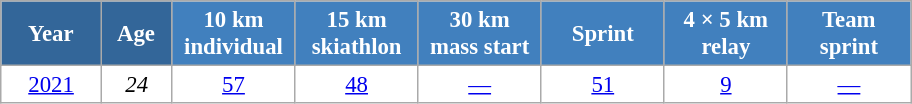<table class="wikitable" style="font-size:95%; text-align:center; border:grey solid 1px; border-collapse:collapse; background:#ffffff;">
<tr>
<th style="background-color:#369; color:white; width:60px;"> Year </th>
<th style="background-color:#369; color:white; width:40px;"> Age </th>
<th style="background-color:#4180be; color:white; width:75px;"> 10 km <br> individual </th>
<th style="background-color:#4180be; color:white; width:75px;"> 15 km <br> skiathlon </th>
<th style="background-color:#4180be; color:white; width:75px;"> 30 km <br> mass start </th>
<th style="background-color:#4180be; color:white; width:75px;"> Sprint </th>
<th style="background-color:#4180be; color:white; width:75px;"> 4 × 5 km <br> relay </th>
<th style="background-color:#4180be; color:white; width:75px;"> Team <br> sprint </th>
</tr>
<tr>
<td><a href='#'>2021</a></td>
<td><em>24</em></td>
<td><a href='#'>57</a></td>
<td><a href='#'>48</a></td>
<td><a href='#'>—</a></td>
<td><a href='#'>51</a></td>
<td><a href='#'>9</a></td>
<td><a href='#'>—</a></td>
</tr>
</table>
